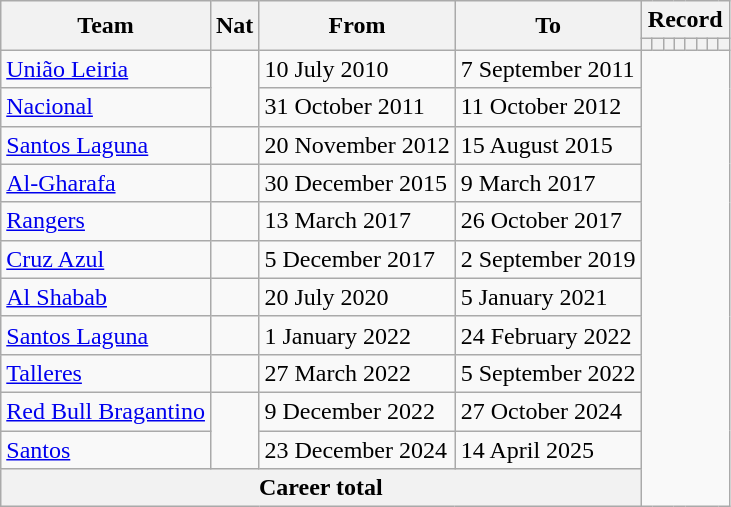<table class=wikitable style="text-align:center">
<tr>
<th rowspan=2>Team</th>
<th rowspan=2>Nat</th>
<th rowspan=2>From</th>
<th rowspan=2>To</th>
<th colspan="8">Record</th>
</tr>
<tr>
<th></th>
<th></th>
<th></th>
<th></th>
<th></th>
<th></th>
<th></th>
<th></th>
</tr>
<tr>
<td align=left><a href='#'>União Leiria</a></td>
<td rowspan="2"></td>
<td align=left>10 July 2010</td>
<td align=left>7 September 2011<br></td>
</tr>
<tr>
<td align=left><a href='#'>Nacional</a></td>
<td align=left>31 October 2011</td>
<td align=left>11 October 2012<br></td>
</tr>
<tr>
<td align=left><a href='#'>Santos Laguna</a></td>
<td></td>
<td align=left>20 November 2012</td>
<td align=left>15 August 2015<br></td>
</tr>
<tr>
<td align=left><a href='#'>Al-Gharafa</a></td>
<td></td>
<td align=left>30 December 2015</td>
<td align=left>9 March 2017<br></td>
</tr>
<tr>
<td align=left><a href='#'>Rangers</a></td>
<td></td>
<td align=left>13 March 2017</td>
<td align=left>26 October 2017<br></td>
</tr>
<tr>
<td align=left><a href='#'>Cruz Azul</a></td>
<td></td>
<td align=left>5 December 2017</td>
<td align=left>2 September 2019<br></td>
</tr>
<tr>
<td align=left><a href='#'>Al Shabab</a></td>
<td></td>
<td align=left>20 July 2020</td>
<td align=left>5 January 2021<br></td>
</tr>
<tr>
<td align=left><a href='#'>Santos Laguna</a></td>
<td></td>
<td align=left>1 January 2022</td>
<td align=left>24 February 2022<br></td>
</tr>
<tr>
<td align=left><a href='#'>Talleres</a></td>
<td></td>
<td align=left>27 March 2022</td>
<td align=left>5 September 2022<br></td>
</tr>
<tr>
<td align=left><a href='#'>Red Bull Bragantino</a></td>
<td rowspan="2"></td>
<td align=left>9 December 2022</td>
<td align=left>27 October 2024<br></td>
</tr>
<tr>
<td align=left><a href='#'>Santos</a></td>
<td align=left>23 December 2024</td>
<td align=left>14 April 2025<br></td>
</tr>
<tr>
<th colspan=4>Career total<br></th>
</tr>
</table>
